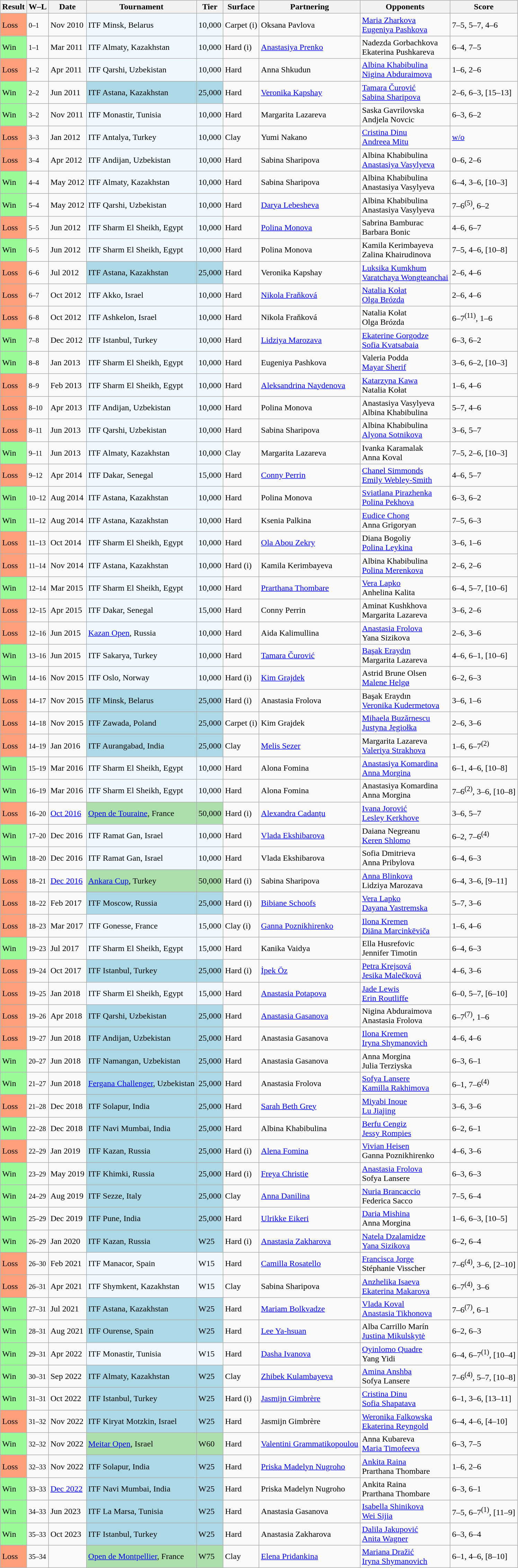<table class="sortable wikitable">
<tr>
<th>Result</th>
<th class="unsortable">W–L</th>
<th>Date</th>
<th>Tournament</th>
<th>Tier</th>
<th>Surface</th>
<th>Partnering</th>
<th>Opponents</th>
<th class="unsortable">Score</th>
</tr>
<tr>
<td style="background:#ffa07a;">Loss</td>
<td><small>0–1</small></td>
<td>Nov 2010</td>
<td style="background:#f0f8ff;">ITF Minsk, Belarus</td>
<td style="background:#f0f8ff;">10,000</td>
<td>Carpet (i)</td>
<td> Oksana Pavlova</td>
<td> <a href='#'>Maria Zharkova</a> <br>  <a href='#'>Eugeniya Pashkova</a></td>
<td>7–5, 5–7, 4–6</td>
</tr>
<tr>
<td style="background:#98fb98;">Win</td>
<td><small>1–1</small></td>
<td>Mar 2011</td>
<td style="background:#f0f8ff;">ITF Almaty, Kazakhstan</td>
<td style="background:#f0f8ff;">10,000</td>
<td>Hard (i)</td>
<td> <a href='#'>Anastasiya Prenko</a></td>
<td> Nadezda Gorbachkova <br>  Ekaterina Pushkareva</td>
<td>6–4, 7–5</td>
</tr>
<tr>
<td style="background:#ffa07a;">Loss</td>
<td><small>1–2</small></td>
<td>Apr 2011</td>
<td style="background:#f0f8ff;">ITF Qarshi, Uzbekistan</td>
<td style="background:#f0f8ff;">10,000</td>
<td>Hard</td>
<td> Anna Shkudun</td>
<td> <a href='#'>Albina Khabibulina</a> <br>  <a href='#'>Nigina Abduraimova</a></td>
<td>1–6, 2–6</td>
</tr>
<tr>
<td style="background:#98fb98;">Win</td>
<td><small>2–2</small></td>
<td>Jun 2011</td>
<td style="background:lightblue;">ITF Astana, Kazakhstan</td>
<td style="background:lightblue;">25,000</td>
<td>Hard</td>
<td> <a href='#'>Veronika Kapshay</a></td>
<td> <a href='#'>Tamara Čurović</a> <br>  <a href='#'>Sabina Sharipova</a></td>
<td>2–6, 6–3, [15–13]</td>
</tr>
<tr>
<td style="background:#98fb98;">Win</td>
<td><small>3–2</small></td>
<td>Nov 2011</td>
<td style="background:#f0f8ff;">ITF Monastir, Tunisia</td>
<td style="background:#f0f8ff;">10,000</td>
<td>Hard</td>
<td> Margarita Lazareva</td>
<td> Saska Gavrilovska <br>  Andjela Novcic</td>
<td>6–3, 6–2</td>
</tr>
<tr>
<td style="background:#ffa07a;">Loss</td>
<td><small>3–3</small></td>
<td>Jan 2012</td>
<td style="background:#f0f8ff;">ITF Antalya, Turkey</td>
<td style="background:#f0f8ff;">10,000</td>
<td>Clay</td>
<td> Yumi Nakano</td>
<td> <a href='#'>Cristina Dinu</a> <br>  <a href='#'>Andreea Mitu</a></td>
<td><a href='#'>w/o</a></td>
</tr>
<tr>
<td style="background:#ffa07a;">Loss</td>
<td><small>3–4</small></td>
<td>Apr 2012</td>
<td style="background:#f0f8ff;">ITF Andijan, Uzbekistan</td>
<td style="background:#f0f8ff;">10,000</td>
<td>Hard</td>
<td> Sabina Sharipova</td>
<td> Albina Khabibulina <br>  <a href='#'>Anastasiya Vasylyeva</a></td>
<td>0–6, 2–6</td>
</tr>
<tr>
<td style="background:#98fb98;">Win</td>
<td><small>4–4</small></td>
<td>May 2012</td>
<td style="background:#f0f8ff;">ITF Almaty, Kazakhstan</td>
<td style="background:#f0f8ff;">10,000</td>
<td>Hard</td>
<td> Sabina Sharipova</td>
<td> Albina Khabibulina <br>  Anastasiya Vasylyeva</td>
<td>6–4, 3–6, [10–3]</td>
</tr>
<tr>
<td style="background:#98fb98;">Win</td>
<td><small>5–4</small></td>
<td>May 2012</td>
<td style="background:#f0f8ff;">ITF Qarshi, Uzbekistan</td>
<td style="background:#f0f8ff;">10,000</td>
<td>Hard</td>
<td> <a href='#'>Darya Lebesheva</a></td>
<td> Albina Khabibulina <br>  Anastasiya Vasylyeva</td>
<td>7–6<sup>(5)</sup>, 6–2</td>
</tr>
<tr>
<td style="background:#ffa07a;">Loss</td>
<td><small>5–5</small></td>
<td>Jun 2012</td>
<td style="background:#f0f8ff;">ITF Sharm El Sheikh, Egypt</td>
<td style="background:#f0f8ff;">10,000</td>
<td>Hard</td>
<td> <a href='#'>Polina Monova</a></td>
<td> Sabrina Bamburac <br>  Barbara Bonic</td>
<td>4–6, 6–7</td>
</tr>
<tr>
<td style="background:#98fb98;">Win</td>
<td><small>6–5</small></td>
<td>Jun 2012</td>
<td style="background:#f0f8ff;">ITF Sharm El Sheikh, Egypt</td>
<td style="background:#f0f8ff;">10,000</td>
<td>Hard</td>
<td> Polina Monova</td>
<td> Kamila Kerimbayeva <br>  Zalina Khairudinova</td>
<td>7–5, 4–6, [10–8]</td>
</tr>
<tr>
<td style="background:#ffa07a;">Loss</td>
<td><small>6–6</small></td>
<td>Jul 2012</td>
<td style="background:lightblue;">ITF Astana, Kazakhstan</td>
<td style="background:lightblue;">25,000</td>
<td>Hard</td>
<td> Veronika Kapshay</td>
<td> <a href='#'>Luksika Kumkhum</a> <br>  <a href='#'>Varatchaya Wongteanchai</a></td>
<td>2–6, 4–6</td>
</tr>
<tr>
<td style="background:#ffa07a;">Loss</td>
<td><small>6–7</small></td>
<td>Oct 2012</td>
<td style="background:#f0f8ff;">ITF Akko, Israel</td>
<td style="background:#f0f8ff;">10,000</td>
<td>Hard</td>
<td> <a href='#'>Nikola Fraňková</a></td>
<td> <a href='#'>Natalia Kołat</a> <br>  <a href='#'>Olga Brózda</a></td>
<td>2–6, 4–6</td>
</tr>
<tr>
<td style="background:#ffa07a;">Loss</td>
<td><small>6–8</small></td>
<td>Oct 2012</td>
<td style="background:#f0f8ff;">ITF Ashkelon, Israel</td>
<td style="background:#f0f8ff;">10,000</td>
<td>Hard</td>
<td> Nikola Fraňková</td>
<td> Natalia Kołat <br>  Olga Brózda</td>
<td>6–7<sup>(11)</sup>, 1–6</td>
</tr>
<tr>
<td style="background:#98fb98;">Win</td>
<td><small>7–8</small></td>
<td>Dec 2012</td>
<td style="background:#f0f8ff;">ITF Istanbul, Turkey</td>
<td style="background:#f0f8ff;">10,000</td>
<td>Hard</td>
<td> <a href='#'>Lidziya Marozava</a></td>
<td> <a href='#'>Ekaterine Gorgodze</a> <br>  <a href='#'>Sofia Kvatsabaia</a></td>
<td>6–3, 6–2</td>
</tr>
<tr>
<td style="background:#98fb98;">Win</td>
<td><small>8–8</small></td>
<td>Jan 2013</td>
<td style="background:#f0f8ff;">ITF Sharm El Sheikh, Egypt</td>
<td style="background:#f0f8ff;">10,000</td>
<td>Hard</td>
<td> Eugeniya Pashkova</td>
<td> Valeria Podda <br>  <a href='#'>Mayar Sherif</a></td>
<td>3–6, 6–2, [10–3]</td>
</tr>
<tr>
<td style="background:#ffa07a;">Loss</td>
<td><small>8–9</small></td>
<td>Feb 2013</td>
<td style="background:#f0f8ff;">ITF Sharm El Sheikh, Egypt</td>
<td style="background:#f0f8ff;">10,000</td>
<td>Hard</td>
<td> <a href='#'>Aleksandrina Naydenova</a></td>
<td> <a href='#'>Katarzyna Kawa</a> <br>  Natalia Kołat</td>
<td>1–6, 4–6</td>
</tr>
<tr>
<td style="background:#ffa07a;">Loss</td>
<td><small>8–10</small></td>
<td>Apr 2013</td>
<td style="background:#f0f8ff;">ITF Andijan, Uzbekistan</td>
<td style="background:#f0f8ff;">10,000</td>
<td>Hard</td>
<td> Polina Monova</td>
<td> Anastasiya Vasylyeva <br>  Albina Khabibulina</td>
<td>5–7, 4–6</td>
</tr>
<tr>
<td style="background:#ffa07a;">Loss</td>
<td><small>8–11</small></td>
<td>Jun 2013</td>
<td style="background:#f0f8ff;">ITF Qarshi, Uzbekistan</td>
<td style="background:#f0f8ff;">10,000</td>
<td>Hard</td>
<td> Sabina Sharipova</td>
<td> Albina Khabibulina <br>  <a href='#'>Alyona Sotnikova</a></td>
<td>3–6, 5–7</td>
</tr>
<tr>
<td style="background:#98fb98;">Win</td>
<td><small>9–11</small></td>
<td>Jun 2013</td>
<td style="background:#f0f8ff;">ITF Almaty, Kazakhstan</td>
<td style="background:#f0f8ff;">10,000</td>
<td>Clay</td>
<td> Margarita Lazareva</td>
<td> Ivanka Karamalak <br>  Anna Koval</td>
<td>7–5, 2–6, [10–3]</td>
</tr>
<tr>
<td style="background:#ffa07a;">Loss</td>
<td><small>9–12</small></td>
<td>Apr 2014</td>
<td style="background:#f0f8ff;">ITF Dakar, Senegal</td>
<td style="background:#f0f8ff;">15,000</td>
<td>Hard</td>
<td> <a href='#'>Conny Perrin</a></td>
<td> <a href='#'>Chanel Simmonds</a> <br>  <a href='#'>Emily Webley-Smith</a></td>
<td>4–6, 5–7</td>
</tr>
<tr>
<td style="background:#98fb98;">Win</td>
<td><small>10–12</small></td>
<td>Aug 2014</td>
<td style="background:#f0f8ff;">ITF Astana, Kazakhstan</td>
<td style="background:#f0f8ff;">10,000</td>
<td>Hard</td>
<td> Polina Monova</td>
<td> <a href='#'>Sviatlana Pirazhenka</a> <br>  <a href='#'>Polina Pekhova</a></td>
<td>6–3, 6–2</td>
</tr>
<tr>
<td style="background:#98fb98;">Win</td>
<td><small>11–12</small></td>
<td>Aug 2014</td>
<td style="background:#f0f8ff;">ITF Astana, Kazakhstan</td>
<td style="background:#f0f8ff;">10,000</td>
<td>Hard</td>
<td> Ksenia Palkina</td>
<td> <a href='#'>Eudice Chong</a> <br>  Anna Grigoryan</td>
<td>7–5, 6–3</td>
</tr>
<tr>
<td style="background:#ffa07a;">Loss</td>
<td><small>11–13</small></td>
<td>Oct 2014</td>
<td style="background:#f0f8ff;">ITF Sharm El Sheikh, Egypt</td>
<td style="background:#f0f8ff;">10,000</td>
<td>Hard</td>
<td> <a href='#'>Ola Abou Zekry</a></td>
<td> Diana Bogoliy <br>  <a href='#'>Polina Leykina</a></td>
<td>3–6, 1–6</td>
</tr>
<tr>
<td style="background:#ffa07a;">Loss</td>
<td><small>11–14</small></td>
<td>Nov 2014</td>
<td style="background:#f0f8ff;">ITF Astana, Kazakhstan</td>
<td style="background:#f0f8ff;">10,000</td>
<td>Hard (i)</td>
<td> Kamila Kerimbayeva</td>
<td> Albina Khabibulina <br>  <a href='#'>Polina Merenkova</a></td>
<td>2–6, 2–6</td>
</tr>
<tr>
<td style="background:#98fb98;">Win</td>
<td><small>12–14</small></td>
<td>Mar 2015</td>
<td style="background:#f0f8ff;">ITF Sharm El Sheikh, Egypt</td>
<td style="background:#f0f8ff;">10,000</td>
<td>Hard</td>
<td> <a href='#'>Prarthana Thombare</a></td>
<td> <a href='#'>Vera Lapko</a> <br>  Anhelina Kalita</td>
<td>6–4, 5–7, [10–6]</td>
</tr>
<tr>
<td style="background:#ffa07a;">Loss</td>
<td><small>12–15</small></td>
<td>Apr 2015</td>
<td style="background:#f0f8ff;">ITF Dakar, Senegal</td>
<td style="background:#f0f8ff;">15,000</td>
<td>Hard</td>
<td> Conny Perrin</td>
<td> Aminat Kushkhova <br>  Margarita Lazareva</td>
<td>3–6, 2–6</td>
</tr>
<tr>
<td style="background:#ffa07a;">Loss</td>
<td><small>12–16</small></td>
<td>Jun 2015</td>
<td style="background:#f0f8ff;"><a href='#'>Kazan Open</a>, Russia</td>
<td style="background:#f0f8ff;">10,000</td>
<td>Hard</td>
<td> Aida Kalimullina</td>
<td> <a href='#'>Anastasia Frolova</a> <br>  Yana Sizikova</td>
<td>2–6, 3–6</td>
</tr>
<tr>
<td style="background:#98fb98;">Win</td>
<td><small>13–16</small></td>
<td>Jun 2015</td>
<td style="background:#f0f8ff;">ITF Sakarya, Turkey</td>
<td style="background:#f0f8ff;">10,000</td>
<td>Hard</td>
<td> <a href='#'>Tamara Čurović</a></td>
<td> <a href='#'>Başak Eraydın</a> <br>  Margarita Lazareva</td>
<td>4–6, 6–1, [10–6]</td>
</tr>
<tr>
<td style="background:#98fb98;">Win</td>
<td><small>14–16</small></td>
<td>Nov 2015</td>
<td style="background:#f0f8ff;">ITF Oslo, Norway</td>
<td style="background:#f0f8ff;">10,000</td>
<td>Hard (i)</td>
<td> <a href='#'>Kim Grajdek</a></td>
<td> Astrid Brune Olsen <br>  <a href='#'>Malene Helgø</a></td>
<td>6–2, 6–3</td>
</tr>
<tr>
<td style="background:#ffa07a;">Loss</td>
<td><small>14–17</small></td>
<td>Nov 2015</td>
<td style="background:lightblue;">ITF Minsk, Belarus</td>
<td style="background:lightblue;">25,000</td>
<td>Hard (i)</td>
<td> Anastasia Frolova</td>
<td> Başak Eraydın <br>  <a href='#'>Veronika Kudermetova</a></td>
<td>3–6, 1–6</td>
</tr>
<tr>
<td style="background:#ffa07a;">Loss</td>
<td><small>14–18</small></td>
<td>Nov 2015</td>
<td style="background:lightblue;">ITF Zawada, Poland</td>
<td style="background:lightblue;">25,000</td>
<td>Carpet (i)</td>
<td> Kim Grajdek</td>
<td> <a href='#'>Mihaela Buzărnescu</a> <br>  <a href='#'>Justyna Jegiołka</a></td>
<td>2–6, 3–6</td>
</tr>
<tr>
<td style="background:#ffa07a;">Loss</td>
<td><small>14–19</small></td>
<td>Jan 2016</td>
<td style="background:lightblue;">ITF Aurangabad, India</td>
<td style="background:lightblue;">25,000</td>
<td>Clay</td>
<td> <a href='#'>Melis Sezer</a></td>
<td> Margarita Lazareva <br>  <a href='#'>Valeriya Strakhova</a></td>
<td>1–6, 6–7<sup>(2)</sup></td>
</tr>
<tr>
<td style="background:#98fb98;">Win</td>
<td><small>15–19</small></td>
<td>Mar 2016</td>
<td style="background:#f0f8ff;">ITF Sharm El Sheikh, Egypt</td>
<td style="background:#f0f8ff;">10,000</td>
<td>Hard</td>
<td> Alona Fomina</td>
<td> <a href='#'>Anastasiya Komardina</a> <br>  <a href='#'>Anna Morgina</a></td>
<td>6–1, 4–6, [10–8]</td>
</tr>
<tr>
<td style="background:#98fb98;">Win</td>
<td><small>16–19</small></td>
<td>Mar 2016</td>
<td style="background:#f0f8ff;">ITF Sharm El Sheikh, Egypt</td>
<td style="background:#f0f8ff;">10,000</td>
<td>Hard</td>
<td> Alona Fomina</td>
<td> Anastasiya Komardina <br>  Anna Morgina</td>
<td>7–6<sup>(2)</sup>, 3–6, [10–8]</td>
</tr>
<tr>
<td style="background:#ffa07a;">Loss</td>
<td><small>16–20</small></td>
<td><a href='#'>Oct 2016</a></td>
<td style="background:#addfad;"><a href='#'>Open de Touraine</a>, France</td>
<td style="background:#addfad;">50,000</td>
<td>Hard (i)</td>
<td> <a href='#'>Alexandra Cadanțu</a></td>
<td> <a href='#'>Ivana Jorović</a> <br>  <a href='#'>Lesley Kerkhove</a></td>
<td>3–6, 5–7</td>
</tr>
<tr>
<td style="background:#98fb98;">Win</td>
<td><small>17–20</small></td>
<td>Dec 2016</td>
<td style="background:#f0f8ff;">ITF Ramat Gan, Israel</td>
<td style="background:#f0f8ff;">10,000</td>
<td>Hard</td>
<td> <a href='#'>Vlada Ekshibarova</a></td>
<td> Daiana Negreanu <br>  <a href='#'>Keren Shlomo</a></td>
<td>6–2, 7–6<sup>(4)</sup></td>
</tr>
<tr>
<td style="background:#98fb98;">Win</td>
<td><small>18–20</small></td>
<td>Dec 2016</td>
<td style="background:#f0f8ff;">ITF Ramat Gan, Israel</td>
<td style="background:#f0f8ff;">10,000</td>
<td>Hard</td>
<td> Vlada Ekshibarova</td>
<td> Sofia Dmitrieva <br>  Anna Pribylova</td>
<td>6–4, 6–3</td>
</tr>
<tr>
<td style="background:#ffa07a;">Loss</td>
<td><small>18–21</small></td>
<td><a href='#'>Dec 2016</a></td>
<td style="background:#addfad;"><a href='#'>Ankara Cup</a>, Turkey</td>
<td style="background:#addfad;">50,000</td>
<td>Hard (i)</td>
<td> Sabina Sharipova</td>
<td> <a href='#'>Anna Blinkova</a> <br>  Lidziya Marozava</td>
<td>6–4, 3–6, [9–11]</td>
</tr>
<tr>
<td style="background:#ffa07a;">Loss</td>
<td><small>18–22</small></td>
<td>Feb 2017</td>
<td style="background:lightblue;">ITF Moscow, Russia</td>
<td style="background:lightblue;">25,000</td>
<td>Hard (i)</td>
<td> <a href='#'>Bibiane Schoofs</a></td>
<td> <a href='#'>Vera Lapko</a> <br>  <a href='#'>Dayana Yastremska</a></td>
<td>5–7, 3–6</td>
</tr>
<tr>
<td style="background:#ffa07a;">Loss</td>
<td><small>18–23</small></td>
<td>Mar 2017</td>
<td style="background:#f0f8ff;">ITF Gonesse, France</td>
<td style="background:#f0f8ff;">15,000</td>
<td>Clay (i)</td>
<td> <a href='#'>Ganna Poznikhirenko</a></td>
<td> <a href='#'>Ilona Kremen</a> <br>  <a href='#'>Diāna Marcinkēviča</a></td>
<td>1–6, 4–6</td>
</tr>
<tr>
<td style="background:#98fb98;">Win</td>
<td><small>19–23</small></td>
<td>Jul 2017</td>
<td style="background:#f0f8ff;">ITF Sharm El Sheikh, Egypt</td>
<td style="background:#f0f8ff;">15,000</td>
<td>Hard</td>
<td> Kanika Vaidya</td>
<td> Ella Husrefovic <br>  Jennifer Timotin</td>
<td>6–4, 6–3</td>
</tr>
<tr>
<td style="background:#ffa07a;">Loss</td>
<td><small>19–24</small></td>
<td>Oct 2017</td>
<td style="background:lightblue;">ITF Istanbul, Turkey</td>
<td style="background:lightblue;">25,000</td>
<td>Hard (i)</td>
<td> <a href='#'>İpek Öz</a></td>
<td> <a href='#'>Petra Krejsová</a> <br>  <a href='#'>Jesika Malečková</a></td>
<td>4–6, 3–6</td>
</tr>
<tr>
<td style="background:#ffa07a;">Loss</td>
<td><small>19–25</small></td>
<td>Jan 2018</td>
<td style="background:#f0f8ff;">ITF Sharm El Sheikh, Egypt</td>
<td style="background:#f0f8ff;">15,000</td>
<td>Hard</td>
<td> <a href='#'>Anastasia Potapova</a></td>
<td> <a href='#'>Jade Lewis</a> <br>  <a href='#'>Erin Routliffe</a></td>
<td>6–0, 5–7, [6–10]</td>
</tr>
<tr>
<td style="background:#ffa07a;">Loss</td>
<td><small>19–26</small></td>
<td>Apr 2018</td>
<td style="background:lightblue;">ITF Qarshi, Uzbekistan</td>
<td style="background:lightblue;">25,000</td>
<td>Hard</td>
<td> <a href='#'>Anastasia Gasanova</a></td>
<td> Nigina Abduraimova <br>  Anastasia Frolova</td>
<td>6–7<sup>(7)</sup>, 1–6</td>
</tr>
<tr>
<td style="background:#ffa07a;">Loss</td>
<td><small>19–27</small></td>
<td>Jun 2018</td>
<td style="background:lightblue;">ITF Andijan, Uzbekistan</td>
<td style="background:lightblue;">25,000</td>
<td>Hard</td>
<td> Anastasia Gasanova</td>
<td> <a href='#'>Ilona Kremen</a> <br>  <a href='#'>Iryna Shymanovich</a></td>
<td>4–6, 4–6</td>
</tr>
<tr>
<td style="background:#98fb98;">Win</td>
<td><small>20–27</small></td>
<td>Jun 2018</td>
<td style="background:lightblue;">ITF Namangan, Uzbekistan</td>
<td style="background:lightblue;">25,000</td>
<td>Hard</td>
<td> Anastasia Gasanova</td>
<td> Anna Morgina <br>  Julia Terziyska</td>
<td>6–3, 6–1</td>
</tr>
<tr>
<td style="background:#98fb98;">Win</td>
<td><small>21–27</small></td>
<td>Jun 2018</td>
<td style="background:lightblue;"><a href='#'>Fergana Challenger</a>, Uzbekistan</td>
<td style="background:lightblue;">25,000</td>
<td>Hard</td>
<td> Anastasia Frolova</td>
<td> <a href='#'>Sofya Lansere</a> <br>  <a href='#'>Kamilla Rakhimova</a></td>
<td>6–1, 7–6<sup>(4)</sup></td>
</tr>
<tr>
<td style="background:#ffa07a;">Loss</td>
<td><small>21–28</small></td>
<td>Dec 2018</td>
<td style="background:lightblue;">ITF Solapur, India</td>
<td style="background:lightblue;">25,000</td>
<td>Hard</td>
<td> <a href='#'>Sarah Beth Grey</a></td>
<td> <a href='#'>Miyabi Inoue</a> <br>  <a href='#'>Lu Jiajing</a></td>
<td>3–6, 3–6</td>
</tr>
<tr>
<td style="background:#98fb98;">Win</td>
<td><small>22–28</small></td>
<td>Dec 2018</td>
<td style="background:lightblue;">ITF Navi Mumbai, India</td>
<td style="background:lightblue;">25,000</td>
<td>Hard</td>
<td> Albina Khabibulina</td>
<td> <a href='#'>Berfu Cengiz</a> <br>  <a href='#'>Jessy Rompies</a></td>
<td>6–2, 6–1</td>
</tr>
<tr>
<td style="background:#ffa07a;">Loss</td>
<td><small>22–29</small></td>
<td>Jan 2019</td>
<td style="background:lightblue;">ITF Kazan, Russia</td>
<td style="background:lightblue;">25,000</td>
<td>Hard (i)</td>
<td> <a href='#'>Alena Fomina</a></td>
<td> <a href='#'>Vivian Heisen</a> <br>  Ganna Poznikhirenko</td>
<td>4–6, 3–6</td>
</tr>
<tr>
<td style="background:#98fb98;">Win</td>
<td><small>23–29</small></td>
<td>May 2019</td>
<td style="background:lightblue;">ITF Khimki, Russia</td>
<td style="background:lightblue;">25,000</td>
<td>Hard (i)</td>
<td> <a href='#'>Freya Christie</a></td>
<td> <a href='#'>Anastasia Frolova</a> <br>  Sofya Lansere</td>
<td>6–3, 6–3</td>
</tr>
<tr>
<td style="background:#98fb98;">Win</td>
<td><small>24–29</small></td>
<td>Aug 2019</td>
<td style="background:lightblue;">ITF Sezze, Italy</td>
<td style="background:lightblue;">25,000</td>
<td>Clay</td>
<td> <a href='#'>Anna Danilina</a></td>
<td> <a href='#'>Nuria Brancaccio</a> <br>  Federica Sacco</td>
<td>7–5, 6–4</td>
</tr>
<tr>
<td style="background:#98fb98;">Win</td>
<td><small>25–29</small></td>
<td>Dec 2019</td>
<td style="background:lightblue;">ITF Pune, India</td>
<td style="background:lightblue;">25,000</td>
<td>Hard</td>
<td> <a href='#'>Ulrikke Eikeri</a></td>
<td> <a href='#'>Daria Mishina</a> <br>  Anna Morgina</td>
<td>1–6, 6–3, [10–5]</td>
</tr>
<tr>
<td style="background:#98fb98;">Win</td>
<td><small>26–29</small></td>
<td>Jan 2020</td>
<td style="background:lightblue;">ITF Kazan, Russia</td>
<td style="background:lightblue;">W25</td>
<td>Hard (i)</td>
<td> <a href='#'>Anastasia Zakharova</a></td>
<td> <a href='#'>Natela Dzalamidze</a> <br>  <a href='#'>Yana Sizikova</a></td>
<td>6–2, 6–4</td>
</tr>
<tr>
<td style="background:#ffa07a;">Loss</td>
<td><small>26–30</small></td>
<td>Feb 2021</td>
<td style="background:#f0f8ff;">ITF Manacor, Spain</td>
<td style="background:#f0f8ff;">W15</td>
<td>Hard</td>
<td> <a href='#'>Camilla Rosatello</a></td>
<td> <a href='#'>Francisca Jorge</a> <br>  Stéphanie Visscher</td>
<td>7–6<sup>(4)</sup>, 3–6, [2–10]</td>
</tr>
<tr>
<td style="background:#ffa07a;">Loss</td>
<td><small>26–31</small></td>
<td>Apr 2021</td>
<td style="background:#f0f8ff;">ITF Shymkent, Kazakhstan</td>
<td style="background:#f0f8ff;">W15</td>
<td>Clay</td>
<td> Sabina Sharipova</td>
<td> <a href='#'>Anzhelika Isaeva</a> <br>  <a href='#'>Ekaterina Makarova</a></td>
<td>6–7<sup>(4)</sup>, 3–6</td>
</tr>
<tr>
<td style="background:#98fb98;">Win</td>
<td><small>27–31</small></td>
<td>Jul 2021</td>
<td style="background:lightblue;">ITF Astana, Kazakhstan</td>
<td style="background:lightblue;">W25</td>
<td>Hard</td>
<td> <a href='#'>Mariam Bolkvadze</a></td>
<td> <a href='#'>Vlada Koval</a> <br>  <a href='#'>Anastasia Tikhonova</a></td>
<td>7–6<sup>(7)</sup>, 6–1</td>
</tr>
<tr>
<td style="background:#98fb98;">Win</td>
<td><small>28–31</small></td>
<td>Aug 2021</td>
<td style="background:lightblue;">ITF Ourense, Spain</td>
<td style="background:lightblue;">W25</td>
<td>Hard</td>
<td> <a href='#'>Lee Ya-hsuan</a></td>
<td> Alba Carrillo Marín <br>  <a href='#'>Justina Mikulskytė</a></td>
<td>6–2, 6–3</td>
</tr>
<tr>
<td style="background:#98fb98;">Win</td>
<td><small>29–31</small></td>
<td>Apr 2022</td>
<td style="background:#f0f8ff;">ITF Monastir, Tunisia</td>
<td style="background:#f0f8ff;">W15</td>
<td>Hard</td>
<td> <a href='#'>Dasha Ivanova</a></td>
<td> <a href='#'>Oyinlomo Quadre</a> <br>  Yang Yidi</td>
<td>6–4, 6–7<sup>(1)</sup>, [10–4]</td>
</tr>
<tr>
<td style="background:#98fb98;">Win</td>
<td><small>30–31</small></td>
<td>Sep 2022</td>
<td bgcolor=lightblue>ITF Almaty, Kazakhstan</td>
<td bgcolor=lightblue>W25</td>
<td>Clay</td>
<td> <a href='#'>Zhibek Kulambayeva</a></td>
<td> <a href='#'>Amina Anshba</a> <br>  Sofya Lansere</td>
<td>7–6<sup>(4)</sup>, 5–7, [10–8]</td>
</tr>
<tr>
<td style="background:#98fb98;">Win</td>
<td><small>31–31</small></td>
<td>Oct 2022</td>
<td bgcolor=lightblue>ITF Istanbul, Turkey</td>
<td bgcolor=lightblue>W25</td>
<td>Hard (i)</td>
<td> <a href='#'>Jasmijn Gimbrère</a></td>
<td> <a href='#'>Cristina Dinu</a> <br>  <a href='#'>Sofia Shapatava</a></td>
<td>6–1, 3–6, [13–11]</td>
</tr>
<tr>
<td style="background:#ffa07a;">Loss</td>
<td><small>31–32</small></td>
<td>Nov 2022</td>
<td bgcolor=lightblue>ITF Kiryat Motzkin, Israel</td>
<td bgcolor=lightblue>W25</td>
<td>Hard</td>
<td> Jasmijn Gimbrère</td>
<td> <a href='#'>Weronika Falkowska</a> <br>  <a href='#'>Ekaterina Reyngold</a></td>
<td>6–4, 4–6, [4–10]</td>
</tr>
<tr>
<td style="background:#98fb98;">Win</td>
<td><small>32–32</small></td>
<td>Nov 2022</td>
<td bgcolor=addfad><a href='#'>Meitar Open</a>, Israel</td>
<td bgcolor=addfad>W60</td>
<td>Hard</td>
<td> <a href='#'>Valentini Grammatikopoulou</a></td>
<td> Anna Kubareva <br>  <a href='#'>Maria Timofeeva</a></td>
<td>6–3, 7–5</td>
</tr>
<tr>
<td style="background:#ffa07a">Loss</td>
<td><small>32–33</small></td>
<td>Nov 2022</td>
<td style="background:lightblue;">ITF Solapur, India</td>
<td style="background:lightblue;">W25</td>
<td>Hard</td>
<td> <a href='#'>Priska Madelyn Nugroho</a></td>
<td> <a href='#'>Ankita Raina</a> <br>  Prarthana Thombare</td>
<td>1–6, 2–6</td>
</tr>
<tr>
<td style="background:#98fb98;">Win</td>
<td><small>33–33</small></td>
<td><a href='#'>Dec 2022</a></td>
<td style="background:lightblue;">ITF Navi Mumbai, India</td>
<td style="background:lightblue;">W25</td>
<td>Hard</td>
<td> Priska Madelyn Nugroho</td>
<td> Ankita Raina <br>  Prarthana Thombare</td>
<td>6–3, 6–1</td>
</tr>
<tr>
<td style="background:#98fb98;">Win</td>
<td><small>34–33</small></td>
<td>Jun 2023</td>
<td style="background:lightblue;">ITF La Marsa, Tunisia</td>
<td style="background:lightblue;">W25</td>
<td>Hard</td>
<td> Anastasia Gasanova</td>
<td> <a href='#'>Isabella Shinikova</a> <br>  <a href='#'>Wei Sijia</a></td>
<td>7–5, 6–7<sup>(1)</sup>, [11–9]</td>
</tr>
<tr>
<td style="background:#98fb98;">Win</td>
<td><small>35–33</small></td>
<td>Oct 2023</td>
<td bgcolor=lightblue>ITF Istanbul, Turkey</td>
<td bgcolor=lightblue>W25</td>
<td>Hard</td>
<td> Anastasia Zakharova</td>
<td> <a href='#'>Dalila Jakupović</a> <br>  <a href='#'>Anita Wagner</a></td>
<td>6–3, 6–4</td>
</tr>
<tr>
<td style="background:#ffa07a;">Loss</td>
<td><small>35–34</small></td>
<td></td>
<td style="background:#addfad;"><a href='#'>Open de Montpellier</a>, France</td>
<td style="background:#addfad;">W75</td>
<td>Clay</td>
<td> <a href='#'>Elena Pridankina</a></td>
<td> <a href='#'>Mariana Dražić</a> <br>  <a href='#'>Iryna Shymanovich</a></td>
<td>6–1, 4–6, [8–10]</td>
</tr>
</table>
